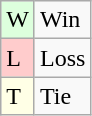<table class="wikitable">
<tr>
<td style="background:#dfd;">W</td>
<td>Win</td>
</tr>
<tr>
<td style="background:#fcc;">L</td>
<td>Loss</td>
</tr>
<tr>
<td style="background:#ffffe6;">T</td>
<td>Tie</td>
</tr>
</table>
